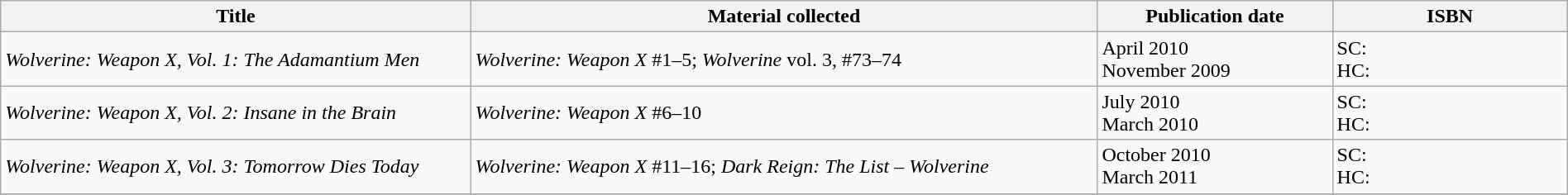<table class="wikitable" width="100%">
<tr>
<th width="30%">Title</th>
<th width="40%">Material collected</th>
<th width="15%">Publication date</th>
<th width="15%">ISBN</th>
</tr>
<tr>
<td><em>Wolverine: Weapon X, Vol. 1: The Adamantium Men</em></td>
<td><em>Wolverine: Weapon X</em> #1–5; <em>Wolverine</em> vol. 3, #73–74</td>
<td>April 2010<br>November 2009</td>
<td>SC: <br>HC: </td>
</tr>
<tr>
<td><em>Wolverine: Weapon X, Vol. 2: Insane in the Brain</em></td>
<td><em>Wolverine: Weapon X</em> #6–10</td>
<td>July 2010<br>March 2010</td>
<td>SC: <br>HC: </td>
</tr>
<tr>
<td><em>Wolverine: Weapon X, Vol. 3: Tomorrow Dies Today</em></td>
<td><em>Wolverine: Weapon X</em> #11–16; <em>Dark Reign: The List – Wolverine</em></td>
<td>October 2010<br>March 2011</td>
<td>SC: <br>HC: </td>
</tr>
<tr>
</tr>
</table>
